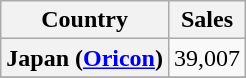<table class="wikitable plainrowheaders">
<tr>
<th>Country</th>
<th>Sales</th>
</tr>
<tr>
<th scope="row">Japan (<a href='#'>Oricon</a>)</th>
<td>39,007 </td>
</tr>
<tr>
</tr>
</table>
